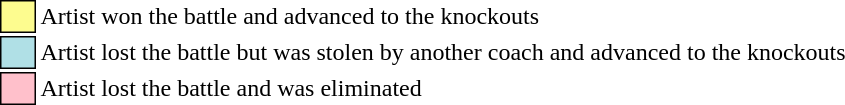<table class="toccolours" style="font-size: 100%; white-space: nowrap">
<tr>
<td style="background:#fdfc8f; border:1px solid black">     </td>
<td>Artist won the battle and advanced to the knockouts</td>
</tr>
<tr>
<td style="background:#b0e0e6; border:1px solid black">     </td>
<td>Artist lost the battle but was stolen by another coach and advanced to the knockouts</td>
</tr>
<tr>
<td style="background:pink; border:1px solid black">     </td>
<td>Artist lost the battle and was eliminated</td>
</tr>
</table>
